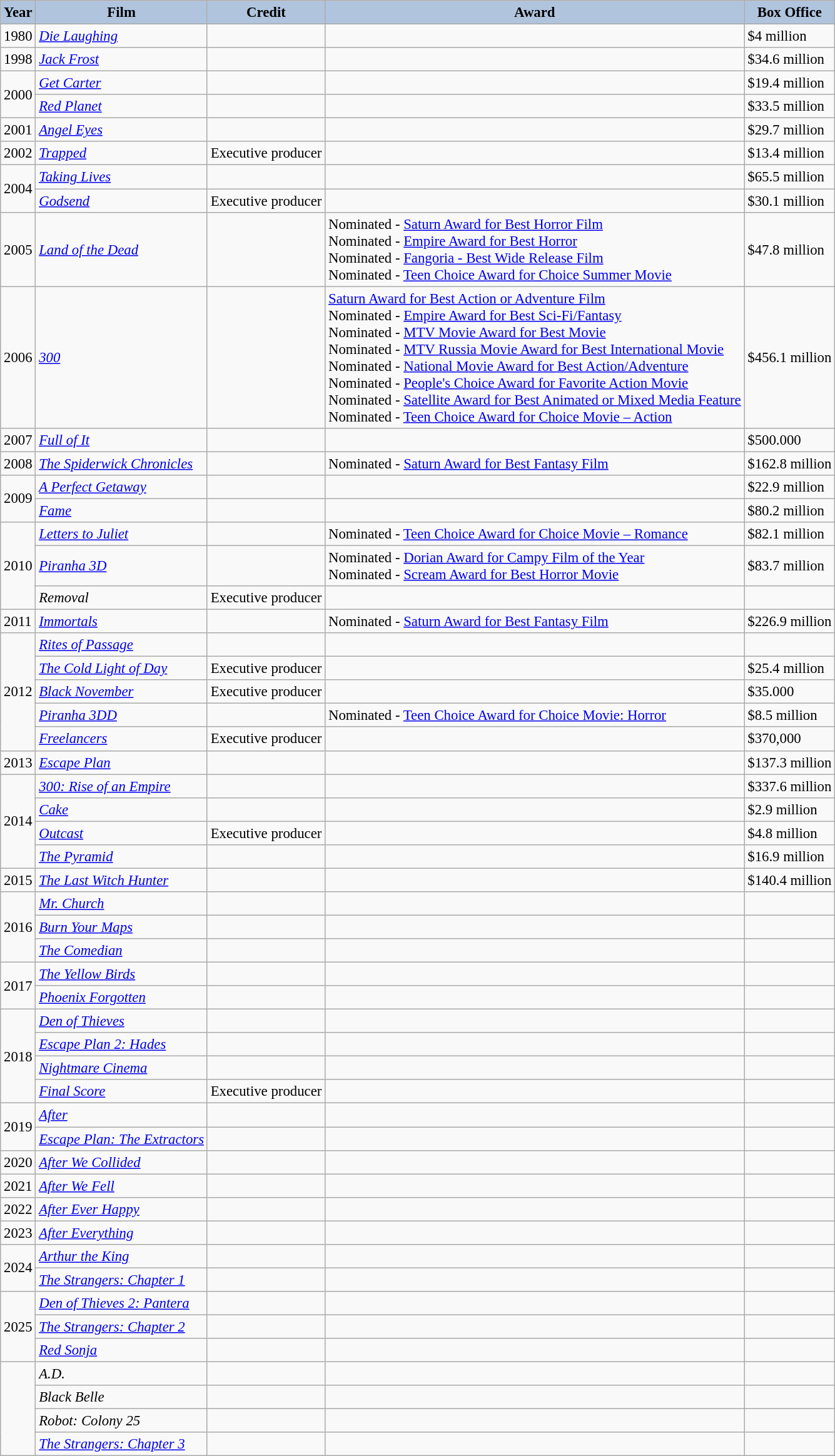<table class="wikitable" style="font-size:95%;">
<tr>
<th style="background:#B0C4DE;">Year</th>
<th style="background:#B0C4DE;">Film</th>
<th style="background:#B0C4DE;">Credit</th>
<th style="background:#B0C4DE;">Award</th>
<th style="background:#B0C4DE;">Box Office</th>
</tr>
<tr>
<td>1980</td>
<td><em><a href='#'>Die Laughing</a></em></td>
<td></td>
<td></td>
<td>$4 million</td>
</tr>
<tr>
<td>1998</td>
<td><em><a href='#'>Jack Frost</a></em></td>
<td></td>
<td></td>
<td>$34.6 million</td>
</tr>
<tr>
<td rowspan=2>2000</td>
<td><em><a href='#'>Get Carter</a></em></td>
<td></td>
<td></td>
<td>$19.4 million</td>
</tr>
<tr>
<td><em><a href='#'>Red Planet</a></em></td>
<td></td>
<td></td>
<td>$33.5 million</td>
</tr>
<tr>
<td>2001</td>
<td><em><a href='#'>Angel Eyes</a></em></td>
<td></td>
<td></td>
<td>$29.7 million</td>
</tr>
<tr>
<td>2002</td>
<td><em><a href='#'>Trapped</a></em></td>
<td>Executive producer</td>
<td></td>
<td>$13.4 million</td>
</tr>
<tr>
<td rowspan=2>2004</td>
<td><em><a href='#'>Taking Lives</a></em></td>
<td></td>
<td></td>
<td>$65.5 million</td>
</tr>
<tr>
<td><em><a href='#'>Godsend</a></em></td>
<td>Executive producer</td>
<td></td>
<td>$30.1 million</td>
</tr>
<tr>
<td>2005</td>
<td><em><a href='#'>Land of the Dead</a></em></td>
<td></td>
<td>Nominated - <a href='#'>Saturn Award for Best Horror Film</a><br>Nominated - <a href='#'>Empire Award for Best Horror</a><br>Nominated - <a href='#'>Fangoria - Best Wide Release Film</a><br>Nominated - <a href='#'>Teen Choice Award for Choice Summer Movie</a></td>
<td>$47.8 million</td>
</tr>
<tr>
<td>2006</td>
<td><em><a href='#'>300</a></em></td>
<td></td>
<td><a href='#'>Saturn Award for Best Action or Adventure Film</a><br>Nominated - <a href='#'>Empire Award for Best Sci-Fi/Fantasy</a><br>Nominated - <a href='#'>MTV Movie Award for Best Movie</a><br>Nominated - <a href='#'>MTV Russia Movie Award for Best International Movie</a><br>Nominated - <a href='#'>National Movie Award for Best Action/Adventure</a><br>Nominated - <a href='#'>People's Choice Award for Favorite Action Movie</a><br>Nominated - <a href='#'>Satellite Award for Best Animated or Mixed Media Feature</a><br>Nominated - <a href='#'>Teen Choice Award for Choice Movie – Action</a></td>
<td>$456.1 million</td>
</tr>
<tr>
<td>2007</td>
<td><em><a href='#'>Full of It</a></em></td>
<td></td>
<td></td>
<td>$500.000</td>
</tr>
<tr>
<td>2008</td>
<td><em><a href='#'>The Spiderwick Chronicles</a></em></td>
<td></td>
<td>Nominated - <a href='#'>Saturn Award for Best Fantasy Film</a></td>
<td>$162.8 million</td>
</tr>
<tr>
<td rowspan=2>2009</td>
<td><em><a href='#'>A Perfect Getaway</a></em></td>
<td></td>
<td></td>
<td>$22.9 million</td>
</tr>
<tr>
<td><em><a href='#'>Fame</a></em></td>
<td></td>
<td></td>
<td>$80.2 million</td>
</tr>
<tr>
<td rowspan=3>2010</td>
<td><em><a href='#'>Letters to Juliet</a></em></td>
<td></td>
<td>Nominated - <a href='#'>Teen Choice Award for Choice Movie – Romance</a></td>
<td>$82.1 million</td>
</tr>
<tr>
<td><em><a href='#'>Piranha 3D</a></em></td>
<td></td>
<td>Nominated - <a href='#'>Dorian Award for Campy Film of the Year</a><br>Nominated - <a href='#'>Scream Award for Best Horror Movie</a></td>
<td>$83.7 million</td>
</tr>
<tr>
<td><em>Removal</em></td>
<td>Executive producer</td>
<td></td>
<td></td>
</tr>
<tr>
<td>2011</td>
<td><em><a href='#'>Immortals</a></em></td>
<td></td>
<td>Nominated - <a href='#'>Saturn Award for Best Fantasy Film</a></td>
<td>$226.9 million</td>
</tr>
<tr>
<td rowspan=5>2012</td>
<td><em><a href='#'>Rites of Passage</a></em></td>
<td></td>
<td></td>
<td></td>
</tr>
<tr>
<td><em><a href='#'>The Cold Light of Day</a></em></td>
<td>Executive producer</td>
<td></td>
<td>$25.4 million</td>
</tr>
<tr>
<td><em><a href='#'>Black November</a></em></td>
<td>Executive producer</td>
<td></td>
<td>$35.000</td>
</tr>
<tr>
<td><em><a href='#'>Piranha 3DD</a></em></td>
<td></td>
<td>Nominated - <a href='#'>Teen Choice Award for Choice Movie: Horror</a></td>
<td>$8.5 million</td>
</tr>
<tr>
<td><em><a href='#'>Freelancers</a></em></td>
<td>Executive producer</td>
<td></td>
<td>$370,000</td>
</tr>
<tr>
<td>2013</td>
<td><em><a href='#'>Escape Plan</a></em></td>
<td></td>
<td></td>
<td>$137.3 million</td>
</tr>
<tr>
<td rowspan=4>2014</td>
<td><em><a href='#'>300: Rise of an Empire</a></em></td>
<td></td>
<td></td>
<td>$337.6 million</td>
</tr>
<tr>
<td><em><a href='#'>Cake</a></em></td>
<td></td>
<td></td>
<td>$2.9 million</td>
</tr>
<tr>
<td><em><a href='#'>Outcast</a></em></td>
<td>Executive producer</td>
<td></td>
<td>$4.8 million</td>
</tr>
<tr>
<td><em><a href='#'>The Pyramid</a></em></td>
<td></td>
<td></td>
<td>$16.9 million</td>
</tr>
<tr>
<td>2015</td>
<td><em><a href='#'>The Last Witch Hunter</a></em></td>
<td></td>
<td></td>
<td>$140.4 million</td>
</tr>
<tr>
<td rowspan=3>2016</td>
<td><em><a href='#'>Mr. Church</a></em></td>
<td></td>
<td></td>
<td></td>
</tr>
<tr>
<td><em><a href='#'>Burn Your Maps</a></em></td>
<td></td>
<td></td>
<td></td>
</tr>
<tr>
<td><em><a href='#'>The Comedian</a></em></td>
<td></td>
<td></td>
<td></td>
</tr>
<tr>
<td rowspan=2>2017</td>
<td><em><a href='#'>The Yellow Birds</a></em></td>
<td></td>
<td></td>
<td></td>
</tr>
<tr>
<td><em><a href='#'>Phoenix Forgotten</a></em></td>
<td></td>
<td></td>
<td></td>
</tr>
<tr>
<td rowspan=4>2018</td>
<td><em><a href='#'>Den of Thieves</a></em></td>
<td></td>
<td></td>
<td></td>
</tr>
<tr>
<td><em><a href='#'>Escape Plan 2: Hades</a></em></td>
<td></td>
<td></td>
<td></td>
</tr>
<tr>
<td><em><a href='#'>Nightmare Cinema</a></em></td>
<td></td>
<td></td>
<td></td>
</tr>
<tr>
<td><em><a href='#'>Final Score</a></em></td>
<td>Executive producer</td>
<td></td>
<td></td>
</tr>
<tr>
<td rowspan=2>2019</td>
<td><em><a href='#'>After</a></em></td>
<td></td>
<td></td>
<td></td>
</tr>
<tr>
<td><em><a href='#'>Escape Plan: The Extractors</a></em></td>
<td></td>
<td></td>
<td></td>
</tr>
<tr>
<td>2020</td>
<td><em><a href='#'>After We Collided</a></em></td>
<td></td>
<td></td>
<td></td>
</tr>
<tr>
<td>2021</td>
<td><em><a href='#'>After We Fell</a></em></td>
<td></td>
<td></td>
<td></td>
</tr>
<tr>
<td>2022</td>
<td><em><a href='#'>After Ever Happy</a></em></td>
<td></td>
<td></td>
<td></td>
</tr>
<tr>
<td>2023</td>
<td><em><a href='#'>After Everything</a></em></td>
<td></td>
<td></td>
<td></td>
</tr>
<tr>
<td rowspan=2>2024</td>
<td><em><a href='#'>Arthur the King</a></em></td>
<td></td>
<td></td>
<td></td>
</tr>
<tr>
<td><em><a href='#'>The Strangers: Chapter 1</a></em></td>
<td></td>
<td></td>
<td></td>
</tr>
<tr>
<td rowspan=3>2025</td>
<td><em><a href='#'>Den of Thieves 2: Pantera</a></em></td>
<td></td>
<td></td>
<td></td>
</tr>
<tr>
<td><em><a href='#'>The Strangers: Chapter 2</a></em></td>
<td></td>
<td></td>
<td></td>
</tr>
<tr>
<td><em><a href='#'>Red Sonja</a></em></td>
<td></td>
<td></td>
<td></td>
</tr>
<tr>
<td rowspan=4></td>
<td><em>A.D.</em></td>
<td></td>
<td></td>
<td></td>
</tr>
<tr>
<td><em>Black Belle</em></td>
<td></td>
<td></td>
<td></td>
</tr>
<tr>
<td><em>Robot: Colony 25</em></td>
<td></td>
<td></td>
<td></td>
</tr>
<tr>
<td><em><a href='#'>The Strangers: Chapter 3</a></em></td>
<td></td>
<td></td>
<td></td>
</tr>
</table>
